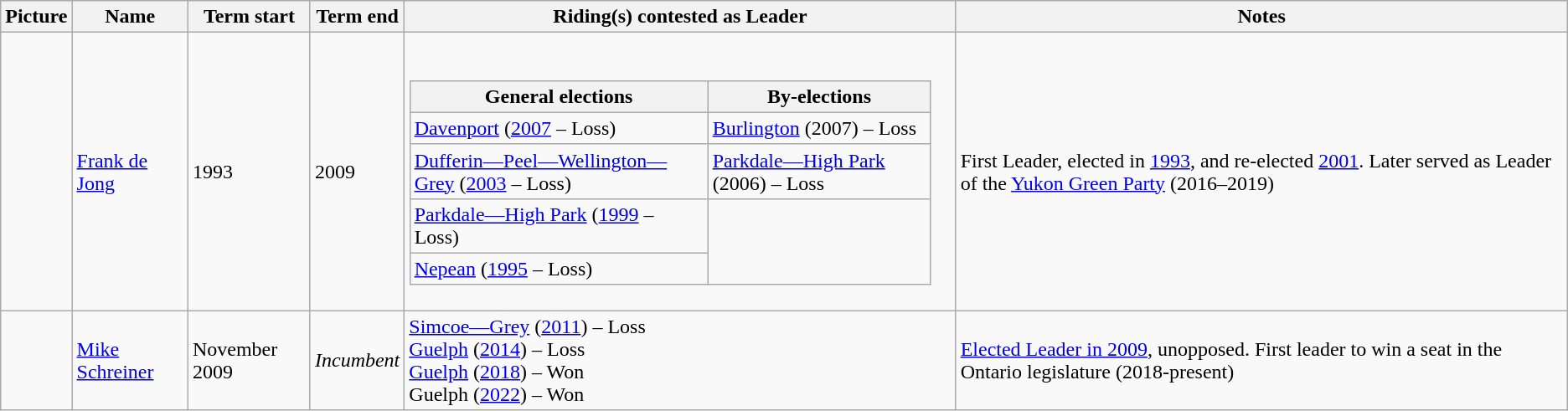<table class="wikitable">
<tr>
<th>Picture</th>
<th>Name</th>
<th>Term start</th>
<th>Term end</th>
<th>Riding(s) contested as Leader</th>
<th>Notes</th>
</tr>
<tr>
<td></td>
<td><a href='#'>Frank de Jong</a></td>
<td>1993</td>
<td>2009</td>
<td><br><table class="wikitable">
<tr>
<th>General elections</th>
<th>By-elections</th>
</tr>
<tr>
<td><a href='#'>Davenport</a> (<a href='#'>2007</a> – Loss)</td>
<td><a href='#'>Burlington</a> (2007) – Loss</td>
</tr>
<tr>
<td><a href='#'>Dufferin—Peel—Wellington—Grey</a> (<a href='#'>2003</a> – Loss)</td>
<td><a href='#'>Parkdale—High Park</a> (2006) – Loss</td>
</tr>
<tr>
<td><a href='#'>Parkdale—High Park</a> (<a href='#'>1999</a> – Loss)</td>
</tr>
<tr>
<td><a href='#'>Nepean</a> (<a href='#'>1995</a> – Loss)</td>
</tr>
</table>
</td>
<td>First Leader, elected in <a href='#'>1993</a>, and re-elected <a href='#'>2001</a>. Later served as Leader of the <a href='#'>Yukon Green Party</a> (2016–2019)</td>
</tr>
<tr>
<td></td>
<td><a href='#'>Mike Schreiner</a></td>
<td>November 2009</td>
<td><em>Incumbent</em></td>
<td><a href='#'>Simcoe—Grey</a> (<a href='#'>2011</a>) – Loss <br><a href='#'>Guelph</a> (<a href='#'>2014</a>) – Loss <br><a href='#'>Guelph</a> (<a href='#'>2018</a>) – Won<br>Guelph (<a href='#'>2022</a>) – Won</td>
<td><a href='#'>Elected Leader in 2009</a>, unopposed. First leader to win a seat in the Ontario legislature (2018-present)</td>
</tr>
</table>
